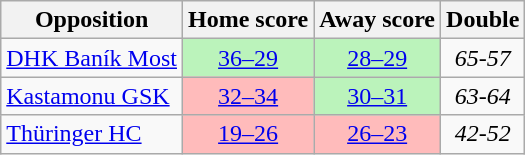<table class="wikitable" style="text-align: center;">
<tr>
<th>Opposition</th>
<th>Home score</th>
<th>Away score</th>
<th>Double</th>
</tr>
<tr>
<td align="left"> <a href='#'>DHK Baník Most</a></td>
<td bgcolor=#BBF3BB><a href='#'>36–29</a></td>
<td bgcolor=#BBF3BB><a href='#'>28–29</a></td>
<td><em>65-57</em></td>
</tr>
<tr>
<td align="left"> <a href='#'>Kastamonu GSK</a></td>
<td bgcolor=#FFBBBB><a href='#'>32–34</a></td>
<td bgcolor=#BBF3BB><a href='#'>30–31</a></td>
<td><em>63-64</em></td>
</tr>
<tr>
<td align="left"> <a href='#'>Thüringer HC</a></td>
<td bgcolor=#FFBBBB><a href='#'>19–26</a></td>
<td bgcolor=#FFBBBB><a href='#'>26–23</a></td>
<td><em>42-52</em></td>
</tr>
</table>
